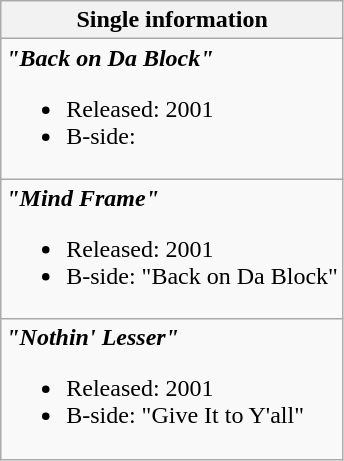<table class="wikitable">
<tr>
<th>Single information</th>
</tr>
<tr>
<td><strong><em>"Back on Da Block"</em></strong><br><ul><li>Released: 2001</li><li>B-side:</li></ul></td>
</tr>
<tr>
<td><strong><em>"Mind Frame"</em></strong><br><ul><li>Released: 2001</li><li>B-side: "Back on Da Block"</li></ul></td>
</tr>
<tr>
<td><strong><em>"Nothin' Lesser"</em></strong><br><ul><li>Released: 2001</li><li>B-side: "Give It to Y'all"</li></ul></td>
</tr>
</table>
